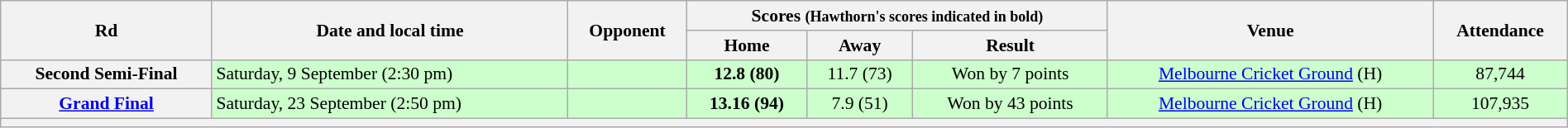<table class="wikitable" style="font-size:90%; text-align:center; width: 100%; margin-left: auto; margin-right: auto">
<tr>
<th rowspan="2">Rd</th>
<th rowspan="2">Date and local time</th>
<th rowspan="2">Opponent</th>
<th colspan="3">Scores <small>(Hawthorn's scores indicated in bold)</small></th>
<th rowspan="2">Venue</th>
<th rowspan="2">Attendance</th>
</tr>
<tr>
<th>Home</th>
<th>Away</th>
<th>Result</th>
</tr>
<tr style="background:#cfc">
<th>Second Semi-Final</th>
<td align=left>Saturday, 9 September (2:30 pm)</td>
<td align=left></td>
<td><strong>12.8 (80)</strong></td>
<td>11.7 (73)</td>
<td>Won by 7 points</td>
<td><a href='#'>Melbourne Cricket Ground</a> (H)</td>
<td>87,744</td>
</tr>
<tr style="background:#cfc">
<th><a href='#'>Grand Final</a></th>
<td align=left>Saturday, 23 September (2:50 pm)</td>
<td align=left></td>
<td><strong>13.16 (94)</strong></td>
<td>7.9 (51)</td>
<td>Won by 43 points</td>
<td><a href='#'>Melbourne Cricket Ground</a> (H)</td>
<td>107,935</td>
</tr>
<tr>
<th colspan="8"></th>
</tr>
</table>
